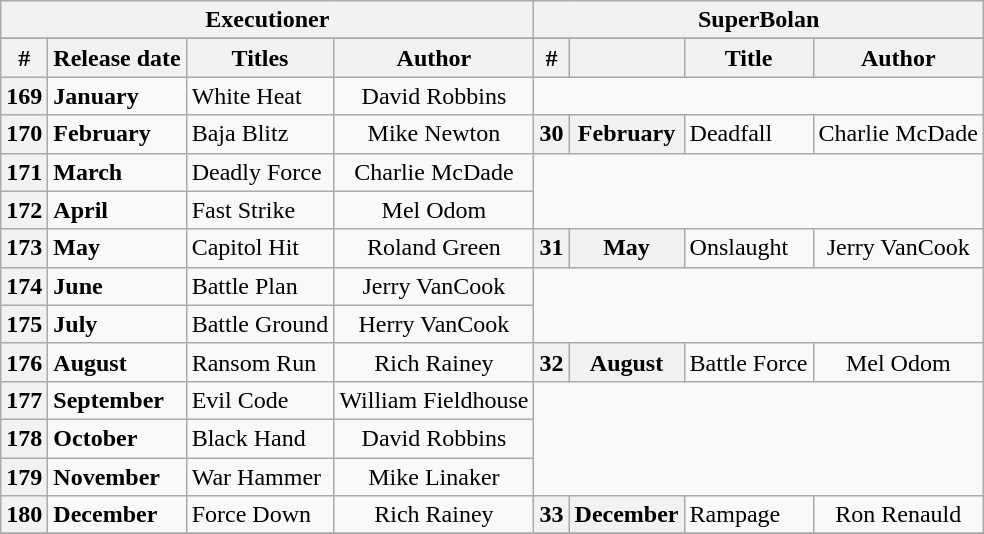<table class="wikitable plainrowheaders sortable" style="margin-right: 0;">
<tr>
<th colspan="4" style="background: #;">Executioner</th>
<th colspan="4" style="background: #;">SuperBolan</th>
</tr>
<tr>
</tr>
<tr>
<th scope="col">#</th>
<th scope="col">Release date</th>
<th scope="col">Titles</th>
<th scope="col">Author</th>
<th scope="col">#</th>
<th scope="col"></th>
<th scope="col">Title</th>
<th scope="col">Author</th>
</tr>
<tr>
<th scope="row" style="text-align:center;"><strong>169</strong></th>
<td><strong>January</strong></td>
<td>White Heat</td>
<td style="text-align:center;">David Robbins</td>
</tr>
<tr>
<th scope="row" style="text-align:center;"><strong>170</strong></th>
<td><strong>February</strong></td>
<td>Baja Blitz</td>
<td style="text-align:center;">Mike Newton</td>
<th scope="row" style="text-align:center;"><strong>30</strong></th>
<th scope="row" style="text-align:center;"><strong>February</strong></th>
<td>Deadfall</td>
<td style="text-align:center;">Charlie McDade</td>
</tr>
<tr>
<th scope="row" style="text-align:center;"><strong>171</strong></th>
<td><strong>March</strong></td>
<td>Deadly Force</td>
<td style="text-align:center;">Charlie McDade</td>
</tr>
<tr>
<th scope="row" style="text-align:center;"><strong>172</strong></th>
<td><strong>April</strong></td>
<td>Fast Strike</td>
<td style="text-align:center;">Mel Odom</td>
</tr>
<tr>
<th scope="row" style="text-align:center;"><strong>173</strong></th>
<td><strong>May</strong></td>
<td>Capitol Hit</td>
<td style="text-align:center;">Roland Green</td>
<th scope="row" style="text-align:center;"><strong>31</strong></th>
<th scope="row" style="text-align:center;"><strong>May</strong></th>
<td>Onslaught</td>
<td style="text-align:center;">Jerry VanCook</td>
</tr>
<tr>
<th scope="row" style="text-align:center;"><strong>174</strong></th>
<td><strong>June</strong></td>
<td>Battle Plan</td>
<td style="text-align:center;">Jerry VanCook</td>
</tr>
<tr>
<th scope="row" style="text-align:center;"><strong>175</strong></th>
<td><strong>July</strong></td>
<td>Battle Ground</td>
<td style="text-align:center;">Herry VanCook</td>
</tr>
<tr>
<th scope="row" style="text-align:center;"><strong>176</strong></th>
<td><strong>August</strong></td>
<td>Ransom Run</td>
<td style="text-align:center;">Rich Rainey</td>
<th scope="row" style="text-align:center;"><strong>32</strong></th>
<th scope="row" style="text-align:center;"><strong>August</strong></th>
<td>Battle Force</td>
<td style="text-align:center;">Mel Odom</td>
</tr>
<tr>
<th scope="row" style="text-align:center;"><strong>177</strong></th>
<td><strong>September</strong></td>
<td>Evil Code</td>
<td style="text-align:center;">William Fieldhouse</td>
</tr>
<tr>
<th scope="row" style="text-align:center;"><strong>178</strong></th>
<td><strong>October</strong></td>
<td>Black Hand</td>
<td style="text-align:center;">David Robbins</td>
</tr>
<tr>
<th scope="row" style="text-align:center;"><strong>179</strong></th>
<td><strong>November</strong></td>
<td>War Hammer</td>
<td style="text-align:center;">Mike Linaker</td>
</tr>
<tr>
<th scope="row" style="text-align:center;"><strong>180</strong></th>
<td><strong>December</strong></td>
<td>Force Down</td>
<td style="text-align:center;">Rich Rainey</td>
<th scope="row" style="text-align:center;"><strong>33</strong></th>
<th scope="row" style="text-align:center;"><strong>December</strong></th>
<td>Rampage</td>
<td style="text-align:center;">Ron Renauld</td>
</tr>
<tr>
</tr>
</table>
